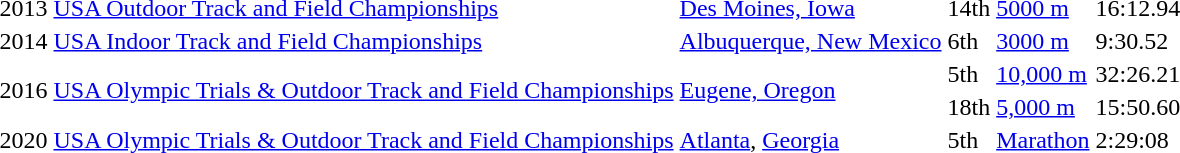<table>
<tr>
<td>2013</td>
<td><a href='#'>USA Outdoor Track and Field Championships</a></td>
<td><a href='#'>Des Moines, Iowa</a></td>
<td>14th</td>
<td><a href='#'>5000 m</a></td>
<td>16:12.94</td>
</tr>
<tr>
<td>2014</td>
<td><a href='#'>USA Indoor Track and Field Championships</a></td>
<td><a href='#'>Albuquerque, New Mexico</a></td>
<td>6th</td>
<td><a href='#'>3000 m</a></td>
<td>9:30.52 </td>
</tr>
<tr>
<td rowspan=2>2016</td>
<td rowspan=2><a href='#'>USA Olympic Trials & Outdoor Track and Field Championships</a></td>
<td rowspan=2><a href='#'>Eugene, Oregon</a></td>
<td>5th</td>
<td><a href='#'>10,000 m</a></td>
<td>32:26.21</td>
</tr>
<tr>
<td>18th</td>
<td><a href='#'>5,000 m</a></td>
<td>15:50.60</td>
</tr>
<tr>
<td rowspan=2>2020</td>
<td rowspan=2><a href='#'>USA Olympic Trials & Outdoor Track and Field Championships</a></td>
<td rowspan=2><a href='#'>Atlanta</a>, <a href='#'>Georgia</a></td>
<td>5th</td>
<td><a href='#'>Marathon</a></td>
<td>2:29:08</td>
</tr>
</table>
